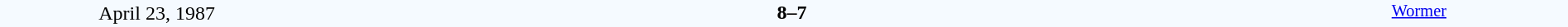<table style="width: 100%; background:#F5FAFF;" cellspacing="0">
<tr>
<td align=center rowspan=3 width=20%>April 23, 1987<br></td>
</tr>
<tr>
<td width=24% align=right></td>
<td align=center width=13%><strong>8–7</strong></td>
<td width=24%></td>
<td style=font-size:85% rowspan=3 valign=top align=center><a href='#'>Wormer</a></td>
</tr>
<tr style=font-size:85%>
<td align=right></td>
<td align=center></td>
<td></td>
</tr>
</table>
